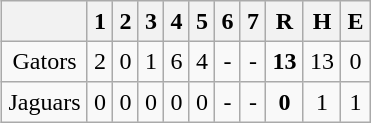<table align = right border="2" cellpadding="4" cellspacing="0" style="margin: 1em 1em 1em 1em; background: #F9F9F9; border: 1px #aaa solid; border-collapse: collapse;">
<tr align=center style="background: #F2F2F2;">
<th></th>
<th>1</th>
<th>2</th>
<th>3</th>
<th>4</th>
<th>5</th>
<th>6</th>
<th>7</th>
<th>R</th>
<th>H</th>
<th>E</th>
</tr>
<tr align=center>
<td>Gators</td>
<td>2</td>
<td>0</td>
<td>1</td>
<td>6</td>
<td>4</td>
<td>-</td>
<td>-</td>
<td><strong>13</strong></td>
<td>13</td>
<td>0</td>
</tr>
<tr align=center>
<td>Jaguars</td>
<td>0</td>
<td>0</td>
<td>0</td>
<td>0</td>
<td>0</td>
<td>-</td>
<td>-</td>
<td><strong>0</strong></td>
<td>1</td>
<td>1</td>
</tr>
</table>
